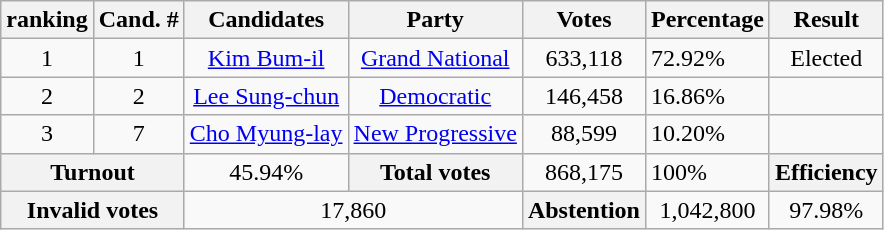<table class="wikitable sortable" style="text-align:center;">
<tr>
<th>ranking</th>
<th>Cand. #</th>
<th>Candidates</th>
<th>Party</th>
<th>Votes</th>
<th>Percentage</th>
<th>Result</th>
</tr>
<tr>
<td>1</td>
<td>1</td>
<td><a href='#'>Kim Bum-il</a></td>
<td><a href='#'>Grand National</a></td>
<td>633,118</td>
<td align=left>72.92%</td>
<td>Elected</td>
</tr>
<tr>
<td>2</td>
<td>2</td>
<td><a href='#'>Lee Sung-chun</a></td>
<td><a href='#'>Democratic</a></td>
<td>146,458</td>
<td align=left>16.86%</td>
<td></td>
</tr>
<tr>
<td>3</td>
<td>7</td>
<td><a href='#'>Cho Myung-lay</a></td>
<td><a href='#'>New Progressive</a></td>
<td>88,599</td>
<td align=left>10.20%</td>
<td></td>
</tr>
<tr class="sortbottom">
<th colspan=2>Turnout</th>
<td>45.94%</td>
<th>Total votes</th>
<td>868,175</td>
<td align=left>100%</td>
<th>Efficiency</th>
</tr>
<tr class="sortbottom">
<th colspan=2>Invalid votes</th>
<td colspan=2>17,860</td>
<th>Abstention</th>
<td>1,042,800</td>
<td>97.98%</td>
</tr>
</table>
